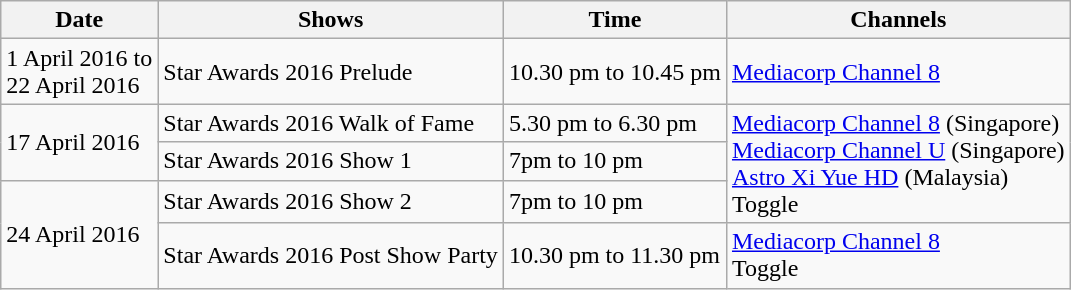<table class="wikitable">
<tr>
<th>Date</th>
<th>Shows</th>
<th>Time</th>
<th>Channels</th>
</tr>
<tr>
<td>1 April 2016 to <br> 22 April 2016</td>
<td>Star Awards 2016 Prelude</td>
<td>10.30 pm to 10.45 pm</td>
<td><a href='#'>Mediacorp Channel 8</a></td>
</tr>
<tr>
<td rowspan=2>17 April 2016</td>
<td>Star Awards 2016 Walk of Fame</td>
<td>5.30 pm to 6.30 pm</td>
<td rowspan=3><a href='#'>Mediacorp Channel 8</a> (Singapore)<br> <a href='#'>Mediacorp Channel U</a> (Singapore)<br><a href='#'>Astro Xi Yue HD</a> (Malaysia)<br>Toggle</td>
</tr>
<tr>
<td>Star Awards 2016 Show 1</td>
<td>7pm to 10 pm</td>
</tr>
<tr>
<td rowspan=2>24 April 2016</td>
<td>Star Awards 2016 Show 2</td>
<td>7pm to 10 pm</td>
</tr>
<tr>
<td>Star Awards 2016 Post Show Party</td>
<td>10.30 pm to 11.30 pm</td>
<td><a href='#'>Mediacorp Channel 8</a> <br> Toggle</td>
</tr>
</table>
